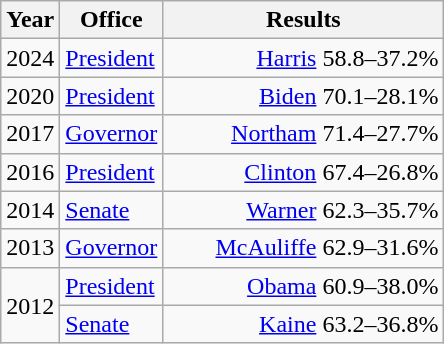<table class=wikitable>
<tr>
<th width="30">Year</th>
<th width="60">Office</th>
<th width="180">Results</th>
</tr>
<tr>
<td>2024</td>
<td><a href='#'>President</a></td>
<td align="right" ><a href='#'>Harris</a> 58.8–37.2%</td>
</tr>
<tr>
<td>2020</td>
<td><a href='#'>President</a></td>
<td align="right" ><a href='#'>Biden</a> 70.1–28.1%</td>
</tr>
<tr>
<td>2017</td>
<td><a href='#'>Governor</a></td>
<td align="right" ><a href='#'>Northam</a> 71.4–27.7%</td>
</tr>
<tr>
<td>2016</td>
<td><a href='#'>President</a></td>
<td align="right" ><a href='#'>Clinton</a> 67.4–26.8%</td>
</tr>
<tr>
<td>2014</td>
<td><a href='#'>Senate</a></td>
<td align="right" ><a href='#'>Warner</a> 62.3–35.7%</td>
</tr>
<tr>
<td>2013</td>
<td><a href='#'>Governor</a></td>
<td align="right" ><a href='#'>McAuliffe</a> 62.9–31.6%</td>
</tr>
<tr>
<td rowspan="2">2012</td>
<td><a href='#'>President</a></td>
<td align="right" ><a href='#'>Obama</a> 60.9–38.0%</td>
</tr>
<tr>
<td><a href='#'>Senate</a></td>
<td align="right" ><a href='#'>Kaine</a> 63.2–36.8%</td>
</tr>
</table>
